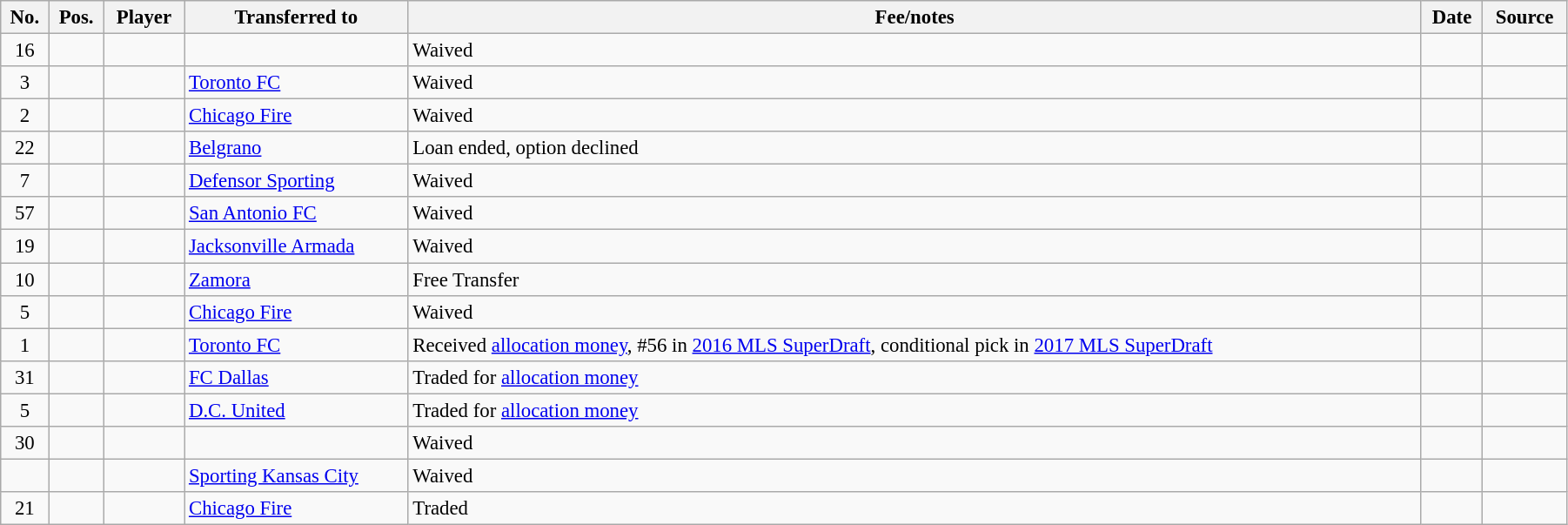<table class="wikitable sortable" style="width:95%; text-align:center; font-size:95%; text-align:left;">
<tr>
<th>No.</th>
<th><strong>Pos.</strong></th>
<th><strong>Player</strong></th>
<th><strong>Transferred to</strong></th>
<th><strong>Fee/notes</strong></th>
<th><strong>Date</strong></th>
<th>Source</th>
</tr>
<tr>
<td align=center>16</td>
<td align=center></td>
<td></td>
<td></td>
<td>Waived</td>
<td></td>
<td></td>
</tr>
<tr>
<td align=center>3</td>
<td align=center></td>
<td></td>
<td> <a href='#'>Toronto FC</a></td>
<td>Waived</td>
<td></td>
<td></td>
</tr>
<tr>
<td align=center>2</td>
<td align=center></td>
<td></td>
<td> <a href='#'>Chicago Fire</a></td>
<td>Waived</td>
<td></td>
<td></td>
</tr>
<tr>
<td align=center>22</td>
<td align=center></td>
<td></td>
<td> <a href='#'>Belgrano</a></td>
<td>Loan ended, option declined</td>
<td></td>
<td></td>
</tr>
<tr>
<td align=center>7</td>
<td align=center></td>
<td></td>
<td> <a href='#'>Defensor Sporting</a></td>
<td>Waived</td>
<td></td>
<td></td>
</tr>
<tr>
<td align=center>57</td>
<td align=center></td>
<td></td>
<td> <a href='#'>San Antonio FC</a></td>
<td>Waived</td>
<td></td>
<td></td>
</tr>
<tr>
<td align=center>19</td>
<td align=center></td>
<td></td>
<td> <a href='#'>Jacksonville Armada</a></td>
<td>Waived</td>
<td></td>
<td></td>
</tr>
<tr>
<td align=center>10</td>
<td align=center></td>
<td></td>
<td> <a href='#'>Zamora</a></td>
<td>Free Transfer</td>
<td></td>
<td></td>
</tr>
<tr>
<td align=center>5</td>
<td align=center></td>
<td></td>
<td> <a href='#'>Chicago Fire</a></td>
<td>Waived</td>
<td></td>
<td></td>
</tr>
<tr>
<td align=center>1</td>
<td align=center></td>
<td></td>
<td> <a href='#'>Toronto FC</a></td>
<td>Received <a href='#'>allocation money</a>, #56 in <a href='#'>2016 MLS SuperDraft</a>, conditional pick in <a href='#'>2017 MLS SuperDraft</a></td>
<td></td>
<td></td>
</tr>
<tr>
<td align=center>31</td>
<td align=center></td>
<td></td>
<td> <a href='#'>FC Dallas</a></td>
<td>Traded for <a href='#'>allocation money</a></td>
<td></td>
<td></td>
</tr>
<tr>
<td align=center>5</td>
<td align=center></td>
<td></td>
<td> <a href='#'>D.C. United</a></td>
<td>Traded for <a href='#'>allocation money</a></td>
<td></td>
<td></td>
</tr>
<tr>
<td align=center>30</td>
<td align=center></td>
<td></td>
<td></td>
<td>Waived</td>
<td></td>
<td></td>
</tr>
<tr>
<td align=center></td>
<td align=center></td>
<td></td>
<td> <a href='#'>Sporting Kansas City</a></td>
<td>Waived</td>
<td></td>
<td></td>
</tr>
<tr>
<td align=center>21</td>
<td align=center></td>
<td></td>
<td> <a href='#'>Chicago Fire</a></td>
<td>Traded</td>
<td></td>
<td></td>
</tr>
</table>
